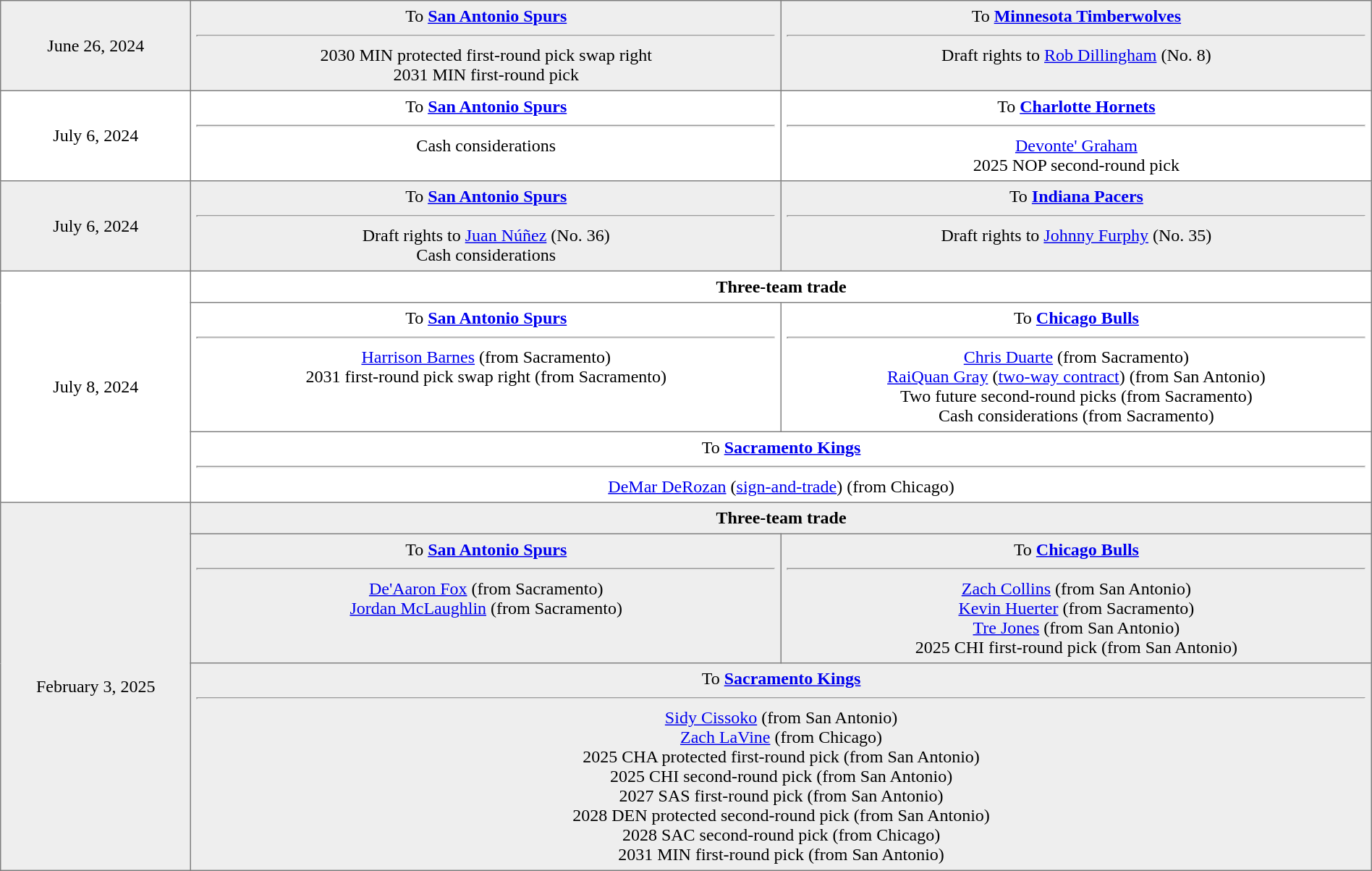<table border="1" style="border-collapse:collapse; text-align:center; width:100%;"  cellpadding="5">
<tr style="background:#eee;">
<td style="width:10%">June 26, 2024</td>
<td style="width:31%; vertical-align:top;">To <strong><a href='#'>San Antonio Spurs</a></strong><hr>2030 MIN protected first-round pick swap right<br>2031 MIN first-round pick</td>
<td style="width:31%; vertical-align:top;">To <strong><a href='#'>Minnesota Timberwolves</a></strong><hr>Draft rights to <a href='#'>Rob Dillingham</a> (No. 8)</td>
</tr>
<tr>
<td style="width:10%">July 6, 2024</td>
<td style="width:31%; vertical-align:top;">To <strong><a href='#'>San Antonio Spurs</a></strong><hr>Cash considerations</td>
<td style="width:31%; vertical-align:top;">To <strong><a href='#'>Charlotte Hornets</a></strong><hr><a href='#'>Devonte' Graham</a><br>2025 NOP second-round pick</td>
</tr>
<tr style="background:#eee;">
<td style="width:10%">July 6, 2024</td>
<td style="width:31%; vertical-align:top;">To <strong><a href='#'>San Antonio Spurs</a></strong><hr>Draft rights to <a href='#'>Juan Núñez</a> (No. 36)<br>Cash considerations</td>
<td style="width:31%; vertical-align:top;">To <strong><a href='#'>Indiana Pacers</a></strong><hr>Draft rights to <a href='#'>Johnny Furphy</a> (No. 35)</td>
</tr>
<tr>
<td rowspan=3>July 8, 2024</td>
<td colspan=2><strong>Three-team trade</strong></td>
</tr>
<tr>
<td style="width:31%; vertical-align:top;">To <strong><a href='#'>San Antonio Spurs</a></strong><hr><a href='#'>Harrison Barnes</a> (from Sacramento)<br>2031 first-round pick swap right (from Sacramento)</td>
<td style="width:31%; vertical-align:top;">To <strong><a href='#'>Chicago Bulls</a></strong><hr><a href='#'>Chris Duarte</a> (from Sacramento)<br><a href='#'>RaiQuan Gray</a> (<a href='#'>two-way contract</a>) (from San Antonio)<br>Two future second-round picks (from Sacramento)<br>Cash considerations (from Sacramento)</td>
</tr>
<tr>
<td style="width:31%; vertical-align:top;" colspan=2>To <strong><a href='#'>Sacramento Kings</a></strong><hr><a href='#'>DeMar DeRozan</a> (<a href='#'>sign-and-trade</a>) (from Chicago)</td>
</tr>
<tr style="background:#eee;">
<td rowspan=3>February 3, 2025</td>
<td colspan=2><strong>Three-team trade</strong></td>
</tr>
<tr style="background:#eee;">
<td style="width:31%; vertical-align:top;">To <strong><a href='#'>San Antonio Spurs</a></strong><hr><a href='#'>De'Aaron Fox</a> (from Sacramento)<br><a href='#'>Jordan McLaughlin</a> (from Sacramento)</td>
<td style="width:31%; vertical-align:top;">To <strong><a href='#'>Chicago Bulls</a></strong><hr><a href='#'>Zach Collins</a> (from San Antonio)<br><a href='#'>Kevin Huerter</a> (from Sacramento)<br><a href='#'>Tre Jones</a> (from San Antonio)<br>2025 CHI first-round pick (from San Antonio)</td>
</tr>
<tr style="background:#eee;">
<td style="width:31%; vertical-align:top;" colspan=2>To <strong><a href='#'>Sacramento Kings</a></strong><hr><a href='#'>Sidy Cissoko</a> (from San Antonio)<br><a href='#'>Zach LaVine</a> (from Chicago)<br>2025 CHA protected first-round pick (from San Antonio)<br>2025 CHI second-round pick (from San Antonio)<br>2027 SAS first-round pick (from San Antonio)<br>2028 DEN protected second-round pick (from San Antonio)<br>2028 SAC second-round pick (from Chicago)<br>2031 MIN first-round pick (from San Antonio)</td>
</tr>
</table>
